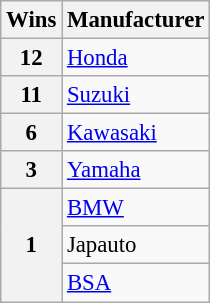<table class="wikitable" style="font-size: 95%;">
<tr>
<th>Wins</th>
<th>Manufacturer</th>
</tr>
<tr>
<th>12</th>
<td> <a href='#'>Honda</a></td>
</tr>
<tr>
<th>11</th>
<td> <a href='#'>Suzuki</a></td>
</tr>
<tr>
<th>6</th>
<td> <a href='#'>Kawasaki</a></td>
</tr>
<tr>
<th>3</th>
<td> <a href='#'>Yamaha</a></td>
</tr>
<tr>
<th rowspan=3>1</th>
<td> <a href='#'>BMW</a></td>
</tr>
<tr>
<td> Japauto</td>
</tr>
<tr>
<td> <a href='#'>BSA</a></td>
</tr>
</table>
